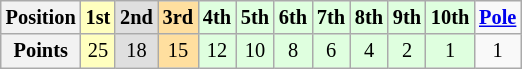<table class="wikitable" style="font-size:85%; text-align:center;">
<tr>
<th>Position</th>
<td style="background:#ffffbf;"><strong>1st</strong></td>
<td style="background:#dfdfdf;"><strong>2nd</strong></td>
<td style="background:#ffdf9f;"><strong>3rd</strong></td>
<td style="background:#dfffdf;"><strong>4th</strong></td>
<td style="background:#dfffdf;"><strong>5th</strong></td>
<td style="background:#dfffdf;"><strong>6th</strong></td>
<td style="background:#dfffdf;"><strong>7th</strong></td>
<td style="background:#dfffdf;"><strong>8th</strong></td>
<td style="background:#dfffdf;"><strong>9th</strong></td>
<td style="background:#dfffdf;"><strong>10th</strong></td>
<td><strong><a href='#'>Pole</a></strong></td>
</tr>
<tr>
<th>Points</th>
<td style="background:#ffffbf;">25</td>
<td style="background:#dfdfdf;">18</td>
<td style="background:#ffdf9f;">15</td>
<td style="background:#dfffdf;">12</td>
<td style="background:#dfffdf;">10</td>
<td style="background:#dfffdf;">8</td>
<td style="background:#dfffdf;">6</td>
<td style="background:#dfffdf;">4</td>
<td style="background:#dfffdf;">2</td>
<td style="background:#dfffdf;">1</td>
<td>1</td>
</tr>
</table>
